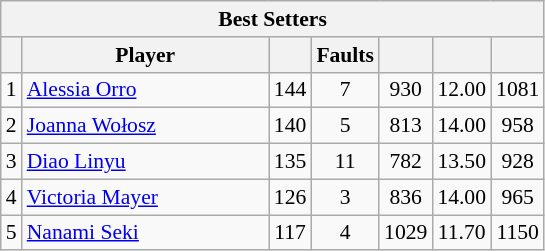<table class="wikitable sortable" style=font-size:90%>
<tr>
<th colspan=7>Best Setters</th>
</tr>
<tr>
<th></th>
<th width=158>Player</th>
<th width=20></th>
<th width=20>Faults</th>
<th width=20></th>
<th width=20></th>
<th width=20></th>
</tr>
<tr>
<td align=center>1</td>
<td> <a href='#'>Alessia Orro</a></td>
<td align=center>144</td>
<td align=center>7</td>
<td align=center>930</td>
<td align=center>12.00</td>
<td align=center>1081</td>
</tr>
<tr>
<td align=center>2</td>
<td> <a href='#'>Joanna Wołosz</a></td>
<td align=center>140</td>
<td align=center>5</td>
<td align=center>813</td>
<td align=center>14.00</td>
<td align=center>958</td>
</tr>
<tr>
<td align=center>3</td>
<td> <a href='#'>Diao Linyu</a></td>
<td align=center>135</td>
<td align=center>11</td>
<td align=center>782</td>
<td align=center>13.50</td>
<td align=center>928</td>
</tr>
<tr>
<td align=center>4</td>
<td> <a href='#'>Victoria Mayer</a></td>
<td align=center>126</td>
<td align=center>3</td>
<td align=center>836</td>
<td align=center>14.00</td>
<td align=center>965</td>
</tr>
<tr>
<td align=center>5</td>
<td> <a href='#'>Nanami Seki</a></td>
<td align=center>117</td>
<td align=center>4</td>
<td align=center>1029</td>
<td align=center>11.70</td>
<td align=center>1150</td>
</tr>
</table>
